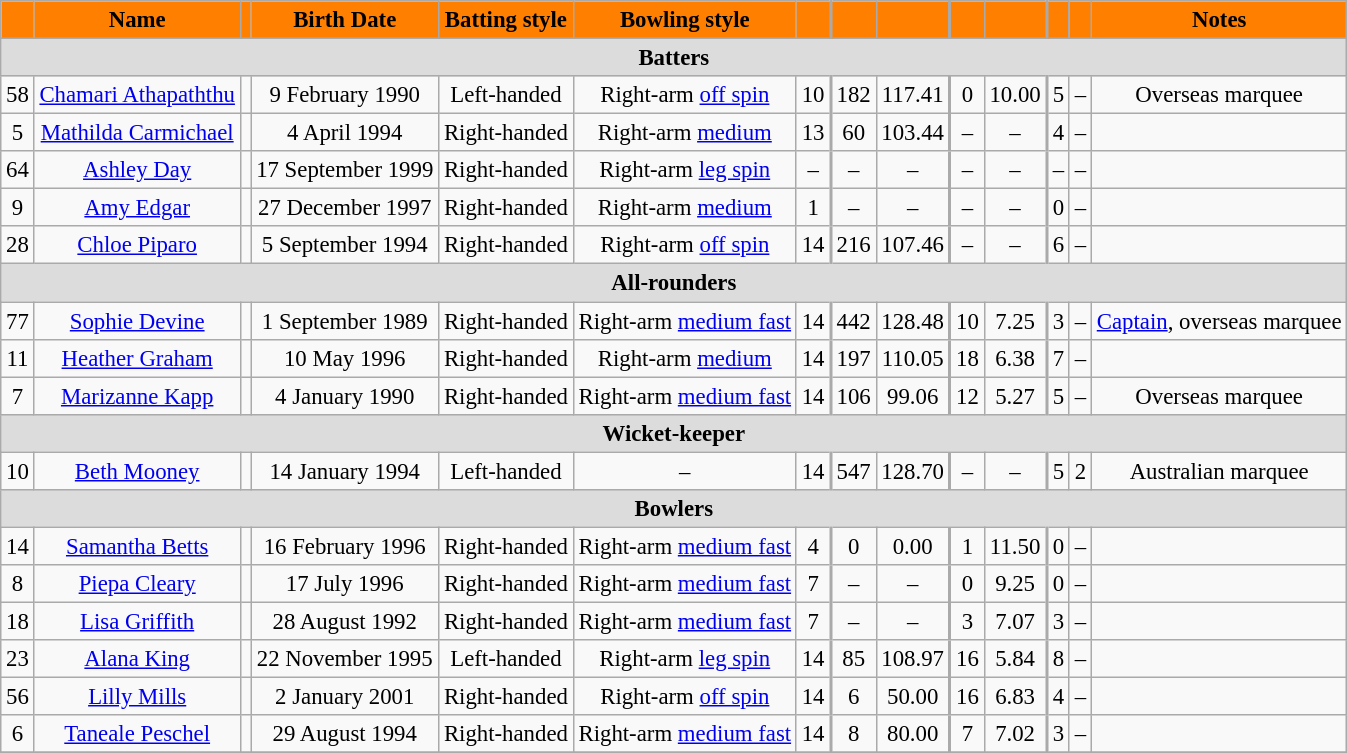<table class="wikitable" style="font-size:95%;">
<tr>
<th style="background:#ff8000; color:black;"></th>
<th style="background:#ff8000; color:black;">Name</th>
<th style="background:#ff8000; color:black;"></th>
<th style="background:#ff8000; color:black;">Birth Date</th>
<th style="background:#ff8000; color:black;">Batting style</th>
<th style="background:#ff8000; color:black;">Bowling style</th>
<th style="background:#ff8000; color:black;"></th>
<th style="background:#ff8000; color:black; border-left-width: 2px;"></th>
<th style="background:#ff8000; color:black;"></th>
<th style="background:#ff8000; color:black; border-left-width: 2px;"></th>
<th style="background:#ff8000; color:black;"></th>
<th style="background:#ff8000; color:black; border-left-width: 2px;"></th>
<th style="background:#ff8000; color:black;"></th>
<th style="background:#ff8000; color:black;">Notes</th>
</tr>
<tr>
<th colspan="14" style="background: #DCDCDC; text-align:center;">Batters</th>
</tr>
<tr align="center">
<td>58</td>
<td><a href='#'>Chamari Athapaththu</a></td>
<td></td>
<td>9 February 1990</td>
<td>Left-handed</td>
<td>Right-arm <a href='#'>off spin</a></td>
<td>10</td>
<td style="border-left-width: 2px">182</td>
<td>117.41</td>
<td style="border-left-width: 2px">0</td>
<td>10.00</td>
<td style="border-left-width: 2px">5</td>
<td>–</td>
<td>Overseas marquee</td>
</tr>
<tr align="center">
<td>5</td>
<td><a href='#'>Mathilda Carmichael</a></td>
<td></td>
<td>4 April 1994</td>
<td>Right-handed</td>
<td>Right-arm <a href='#'>medium</a></td>
<td>13</td>
<td style="border-left-width: 2px">60</td>
<td>103.44</td>
<td style="border-left-width: 2px">–</td>
<td>–</td>
<td style="border-left-width: 2px">4</td>
<td>–</td>
<td></td>
</tr>
<tr align="center">
<td>64</td>
<td><a href='#'>Ashley Day</a></td>
<td></td>
<td>17 September 1999</td>
<td>Right-handed</td>
<td>Right-arm <a href='#'>leg spin</a></td>
<td>–</td>
<td style="border-left-width: 2px">–</td>
<td>–</td>
<td style="border-left-width: 2px">–</td>
<td>–</td>
<td style="border-left-width: 2px">–</td>
<td>–</td>
<td></td>
</tr>
<tr align="center">
<td>9</td>
<td><a href='#'>Amy Edgar</a></td>
<td></td>
<td>27 December 1997</td>
<td>Right-handed</td>
<td>Right-arm <a href='#'>medium</a></td>
<td>1</td>
<td style="border-left-width: 2px">–</td>
<td>–</td>
<td style="border-left-width: 2px">–</td>
<td>–</td>
<td style="border-left-width: 2px">0</td>
<td>–</td>
<td></td>
</tr>
<tr align="center">
<td>28</td>
<td><a href='#'>Chloe Piparo</a></td>
<td></td>
<td>5 September 1994</td>
<td>Right-handed</td>
<td>Right-arm <a href='#'>off spin</a></td>
<td>14</td>
<td style="border-left-width: 2px">216</td>
<td>107.46</td>
<td style="border-left-width: 2px">–</td>
<td>–</td>
<td style="border-left-width: 2px">6</td>
<td>–</td>
<td></td>
</tr>
<tr>
<th colspan="14" style="background: #DCDCDC; text-align:center;">All-rounders</th>
</tr>
<tr align="center">
<td>77</td>
<td><a href='#'>Sophie Devine</a></td>
<td></td>
<td>1 September 1989</td>
<td>Right-handed</td>
<td>Right-arm <a href='#'>medium fast</a></td>
<td>14</td>
<td style="border-left-width: 2px">442</td>
<td>128.48</td>
<td style="border-left-width: 2px">10</td>
<td>7.25</td>
<td style="border-left-width: 2px">3</td>
<td>–</td>
<td><a href='#'>Captain</a>, overseas marquee</td>
</tr>
<tr align="center">
<td>11</td>
<td><a href='#'>Heather Graham</a></td>
<td></td>
<td>10 May 1996</td>
<td>Right-handed</td>
<td>Right-arm <a href='#'>medium</a></td>
<td>14</td>
<td style="border-left-width: 2px">197</td>
<td>110.05</td>
<td style="border-left-width: 2px">18</td>
<td>6.38</td>
<td style="border-left-width: 2px">7</td>
<td>–</td>
<td></td>
</tr>
<tr align="center">
<td>7</td>
<td><a href='#'>Marizanne Kapp</a></td>
<td></td>
<td>4 January 1990</td>
<td>Right-handed</td>
<td>Right-arm <a href='#'>medium fast</a></td>
<td>14</td>
<td style="border-left-width: 2px">106</td>
<td>99.06</td>
<td style="border-left-width: 2px">12</td>
<td>5.27</td>
<td style="border-left-width: 2px">5</td>
<td>–</td>
<td>Overseas marquee</td>
</tr>
<tr>
<th colspan="14" style="background: #DCDCDC; text-align:center;">Wicket-keeper</th>
</tr>
<tr align="center">
<td>10</td>
<td><a href='#'>Beth Mooney</a></td>
<td></td>
<td>14 January 1994</td>
<td>Left-handed</td>
<td>–</td>
<td>14</td>
<td style="border-left-width: 2px">547</td>
<td>128.70</td>
<td style="border-left-width: 2px">–</td>
<td>–</td>
<td style="border-left-width: 2px">5</td>
<td>2</td>
<td>Australian marquee</td>
</tr>
<tr>
<th colspan="14" style="background: #DCDCDC; text-align:center;">Bowlers</th>
</tr>
<tr align="center">
<td>14</td>
<td><a href='#'>Samantha Betts</a></td>
<td></td>
<td>16 February 1996</td>
<td>Right-handed</td>
<td>Right-arm <a href='#'>medium fast</a></td>
<td>4</td>
<td style="border-left-width: 2px">0</td>
<td>0.00</td>
<td style="border-left-width: 2px">1</td>
<td>11.50</td>
<td style="border-left-width: 2px">0</td>
<td>–</td>
<td></td>
</tr>
<tr align="center">
<td>8</td>
<td><a href='#'>Piepa Cleary</a></td>
<td></td>
<td>17 July 1996</td>
<td>Right-handed</td>
<td>Right-arm <a href='#'>medium fast</a></td>
<td>7</td>
<td style="border-left-width: 2px">–</td>
<td>–</td>
<td style="border-left-width: 2px">0</td>
<td>9.25</td>
<td style="border-left-width: 2px">0</td>
<td>–</td>
<td></td>
</tr>
<tr align="center">
<td>18</td>
<td><a href='#'>Lisa Griffith</a></td>
<td></td>
<td>28 August 1992</td>
<td>Right-handed</td>
<td>Right-arm <a href='#'>medium fast</a></td>
<td>7</td>
<td style="border-left-width: 2px">–</td>
<td>–</td>
<td style="border-left-width: 2px">3</td>
<td>7.07</td>
<td style="border-left-width: 2px">3</td>
<td>–</td>
<td></td>
</tr>
<tr align="center">
<td>23</td>
<td><a href='#'>Alana King</a></td>
<td></td>
<td>22 November 1995</td>
<td>Left-handed</td>
<td>Right-arm <a href='#'>leg spin</a></td>
<td>14</td>
<td style="border-left-width: 2px">85</td>
<td>108.97</td>
<td style="border-left-width: 2px">16</td>
<td>5.84</td>
<td style="border-left-width: 2px">8</td>
<td>–</td>
<td></td>
</tr>
<tr align="center">
<td>56</td>
<td><a href='#'>Lilly Mills</a></td>
<td></td>
<td>2 January 2001</td>
<td>Right-handed</td>
<td>Right-arm <a href='#'>off spin</a></td>
<td>14</td>
<td style="border-left-width: 2px">6</td>
<td>50.00</td>
<td style="border-left-width: 2px">16</td>
<td>6.83</td>
<td style="border-left-width: 2px">4</td>
<td>–</td>
<td></td>
</tr>
<tr align="center">
<td>6</td>
<td><a href='#'>Taneale Peschel</a></td>
<td></td>
<td>29 August 1994</td>
<td>Right-handed</td>
<td>Right-arm <a href='#'>medium fast</a></td>
<td>14</td>
<td style="border-left-width: 2px">8</td>
<td>80.00</td>
<td style="border-left-width: 2px">7</td>
<td>7.02</td>
<td style="border-left-width: 2px">3</td>
<td>–</td>
<td></td>
</tr>
<tr>
</tr>
</table>
